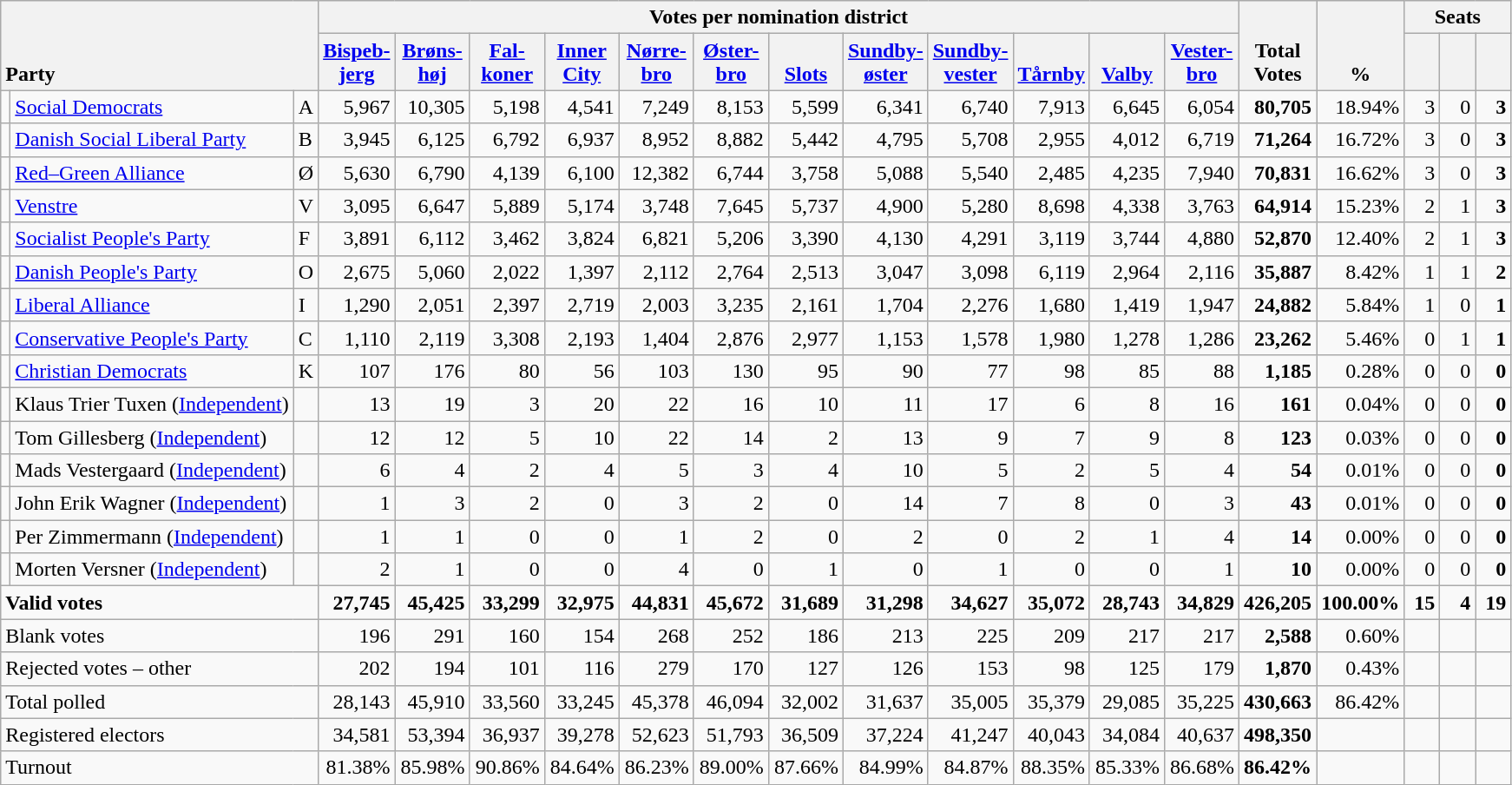<table class="wikitable" border="1" style="text-align:right;">
<tr>
<th style="text-align:left;" valign=bottom rowspan=2 colspan=3>Party</th>
<th colspan=12>Votes per nomination district</th>
<th align=center valign=bottom rowspan=2 width="50">Total Votes</th>
<th align=center valign=bottom rowspan=2 width="50">%</th>
<th colspan=3>Seats</th>
</tr>
<tr>
<th align=center valign=bottom width="50"><a href='#'>Bispeb- jerg</a></th>
<th align="center" valign="bottom" width="50"><a href='#'>Brøns- høj</a></th>
<th align="center" valign="bottom" width="50"><a href='#'>Fal- koner</a></th>
<th align="center" valign="bottom" width="50"><a href='#'>Inner City</a></th>
<th align="center" valign="bottom" width="50"><a href='#'>Nørre- bro</a></th>
<th align="center" valign="bottom" width="50"><a href='#'>Øster- bro</a></th>
<th align="center" valign="bottom" width="50"><a href='#'>Slots</a></th>
<th align="center" valign="bottom" width="50"><a href='#'>Sundby- øster</a></th>
<th align="center" valign="bottom" width="50"><a href='#'>Sundby- vester</a></th>
<th align="center" valign="bottom" width="50"><a href='#'>Tårnby</a></th>
<th align="center" valign="bottom" width="50"><a href='#'>Valby</a></th>
<th align="center" valign="bottom" width="50"><a href='#'>Vester- bro</a></th>
<th align="center" valign="bottom" width="20"><small></small></th>
<th align=center valign=bottom width="20"><small><a href='#'></a></small></th>
<th align=center valign=bottom width="20"><small></small></th>
</tr>
<tr>
<td></td>
<td align=left><a href='#'>Social Democrats</a></td>
<td align=left>A</td>
<td>5,967</td>
<td>10,305</td>
<td>5,198</td>
<td>4,541</td>
<td>7,249</td>
<td>8,153</td>
<td>5,599</td>
<td>6,341</td>
<td>6,740</td>
<td>7,913</td>
<td>6,645</td>
<td>6,054</td>
<td><strong>80,705</strong></td>
<td>18.94%</td>
<td>3</td>
<td>0</td>
<td><strong>3</strong></td>
</tr>
<tr>
<td></td>
<td align=left><a href='#'>Danish Social Liberal Party</a></td>
<td align=left>B</td>
<td>3,945</td>
<td>6,125</td>
<td>6,792</td>
<td>6,937</td>
<td>8,952</td>
<td>8,882</td>
<td>5,442</td>
<td>4,795</td>
<td>5,708</td>
<td>2,955</td>
<td>4,012</td>
<td>6,719</td>
<td><strong>71,264</strong></td>
<td>16.72%</td>
<td>3</td>
<td>0</td>
<td><strong>3</strong></td>
</tr>
<tr>
<td></td>
<td align=left><a href='#'>Red–Green Alliance</a></td>
<td align=left>Ø</td>
<td>5,630</td>
<td>6,790</td>
<td>4,139</td>
<td>6,100</td>
<td>12,382</td>
<td>6,744</td>
<td>3,758</td>
<td>5,088</td>
<td>5,540</td>
<td>2,485</td>
<td>4,235</td>
<td>7,940</td>
<td><strong>70,831</strong></td>
<td>16.62%</td>
<td>3</td>
<td>0</td>
<td><strong>3</strong></td>
</tr>
<tr>
<td></td>
<td align=left><a href='#'>Venstre</a></td>
<td align=left>V</td>
<td>3,095</td>
<td>6,647</td>
<td>5,889</td>
<td>5,174</td>
<td>3,748</td>
<td>7,645</td>
<td>5,737</td>
<td>4,900</td>
<td>5,280</td>
<td>8,698</td>
<td>4,338</td>
<td>3,763</td>
<td><strong>64,914</strong></td>
<td>15.23%</td>
<td>2</td>
<td>1</td>
<td><strong>3</strong></td>
</tr>
<tr>
<td></td>
<td align=left><a href='#'>Socialist People's Party</a></td>
<td align=left>F</td>
<td>3,891</td>
<td>6,112</td>
<td>3,462</td>
<td>3,824</td>
<td>6,821</td>
<td>5,206</td>
<td>3,390</td>
<td>4,130</td>
<td>4,291</td>
<td>3,119</td>
<td>3,744</td>
<td>4,880</td>
<td><strong>52,870</strong></td>
<td>12.40%</td>
<td>2</td>
<td>1</td>
<td><strong>3</strong></td>
</tr>
<tr>
<td></td>
<td align=left><a href='#'>Danish People's Party</a></td>
<td align=left>O</td>
<td>2,675</td>
<td>5,060</td>
<td>2,022</td>
<td>1,397</td>
<td>2,112</td>
<td>2,764</td>
<td>2,513</td>
<td>3,047</td>
<td>3,098</td>
<td>6,119</td>
<td>2,964</td>
<td>2,116</td>
<td><strong>35,887</strong></td>
<td>8.42%</td>
<td>1</td>
<td>1</td>
<td><strong>2</strong></td>
</tr>
<tr>
<td></td>
<td align=left><a href='#'>Liberal Alliance</a></td>
<td align=left>I</td>
<td>1,290</td>
<td>2,051</td>
<td>2,397</td>
<td>2,719</td>
<td>2,003</td>
<td>3,235</td>
<td>2,161</td>
<td>1,704</td>
<td>2,276</td>
<td>1,680</td>
<td>1,419</td>
<td>1,947</td>
<td><strong>24,882</strong></td>
<td>5.84%</td>
<td>1</td>
<td>0</td>
<td><strong>1</strong></td>
</tr>
<tr>
<td></td>
<td align=left style="white-space: nowrap;"><a href='#'>Conservative People's Party</a></td>
<td align=left>C</td>
<td>1,110</td>
<td>2,119</td>
<td>3,308</td>
<td>2,193</td>
<td>1,404</td>
<td>2,876</td>
<td>2,977</td>
<td>1,153</td>
<td>1,578</td>
<td>1,980</td>
<td>1,278</td>
<td>1,286</td>
<td><strong>23,262</strong></td>
<td>5.46%</td>
<td>0</td>
<td>1</td>
<td><strong>1</strong></td>
</tr>
<tr>
<td></td>
<td align=left><a href='#'>Christian Democrats</a></td>
<td align=left>K</td>
<td>107</td>
<td>176</td>
<td>80</td>
<td>56</td>
<td>103</td>
<td>130</td>
<td>95</td>
<td>90</td>
<td>77</td>
<td>98</td>
<td>85</td>
<td>88</td>
<td><strong>1,185</strong></td>
<td>0.28%</td>
<td>0</td>
<td>0</td>
<td><strong>0</strong></td>
</tr>
<tr>
<td></td>
<td align=left>Klaus Trier Tuxen (<a href='#'>Independent</a>)</td>
<td></td>
<td>13</td>
<td>19</td>
<td>3</td>
<td>20</td>
<td>22</td>
<td>16</td>
<td>10</td>
<td>11</td>
<td>17</td>
<td>6</td>
<td>8</td>
<td>16</td>
<td><strong>161</strong></td>
<td>0.04%</td>
<td>0</td>
<td>0</td>
<td><strong>0</strong></td>
</tr>
<tr>
<td></td>
<td align=left>Tom Gillesberg (<a href='#'>Independent</a>)</td>
<td></td>
<td>12</td>
<td>12</td>
<td>5</td>
<td>10</td>
<td>22</td>
<td>14</td>
<td>2</td>
<td>13</td>
<td>9</td>
<td>7</td>
<td>9</td>
<td>8</td>
<td><strong>123</strong></td>
<td>0.03%</td>
<td>0</td>
<td>0</td>
<td><strong>0</strong></td>
</tr>
<tr>
<td></td>
<td align=left>Mads Vestergaard (<a href='#'>Independent</a>)</td>
<td></td>
<td>6</td>
<td>4</td>
<td>2</td>
<td>4</td>
<td>5</td>
<td>3</td>
<td>4</td>
<td>10</td>
<td>5</td>
<td>2</td>
<td>5</td>
<td>4</td>
<td><strong>54</strong></td>
<td>0.01%</td>
<td>0</td>
<td>0</td>
<td><strong>0</strong></td>
</tr>
<tr>
<td></td>
<td align=left>John Erik Wagner (<a href='#'>Independent</a>)</td>
<td></td>
<td>1</td>
<td>3</td>
<td>2</td>
<td>0</td>
<td>3</td>
<td>2</td>
<td>0</td>
<td>14</td>
<td>7</td>
<td>8</td>
<td>0</td>
<td>3</td>
<td><strong>43</strong></td>
<td>0.01%</td>
<td>0</td>
<td>0</td>
<td><strong>0</strong></td>
</tr>
<tr>
<td></td>
<td align=left>Per Zimmermann (<a href='#'>Independent</a>)</td>
<td></td>
<td>1</td>
<td>1</td>
<td>0</td>
<td>0</td>
<td>1</td>
<td>2</td>
<td>0</td>
<td>2</td>
<td>0</td>
<td>2</td>
<td>1</td>
<td>4</td>
<td><strong>14</strong></td>
<td>0.00%</td>
<td>0</td>
<td>0</td>
<td><strong>0</strong></td>
</tr>
<tr>
<td></td>
<td align=left>Morten Versner (<a href='#'>Independent</a>)</td>
<td></td>
<td>2</td>
<td>1</td>
<td>0</td>
<td>0</td>
<td>4</td>
<td>0</td>
<td>1</td>
<td>0</td>
<td>1</td>
<td>0</td>
<td>0</td>
<td>1</td>
<td><strong>10</strong></td>
<td>0.00%</td>
<td>0</td>
<td>0</td>
<td><strong>0</strong></td>
</tr>
<tr style="font-weight:bold">
<td align=left colspan=3>Valid votes</td>
<td>27,745</td>
<td>45,425</td>
<td>33,299</td>
<td>32,975</td>
<td>44,831</td>
<td>45,672</td>
<td>31,689</td>
<td>31,298</td>
<td>34,627</td>
<td>35,072</td>
<td>28,743</td>
<td>34,829</td>
<td>426,205</td>
<td>100.00%</td>
<td>15</td>
<td>4</td>
<td>19</td>
</tr>
<tr>
<td align=left colspan=3>Blank votes</td>
<td>196</td>
<td>291</td>
<td>160</td>
<td>154</td>
<td>268</td>
<td>252</td>
<td>186</td>
<td>213</td>
<td>225</td>
<td>209</td>
<td>217</td>
<td>217</td>
<td><strong>2,588</strong></td>
<td>0.60%</td>
<td></td>
<td></td>
<td></td>
</tr>
<tr>
<td align=left colspan=3>Rejected votes – other</td>
<td>202</td>
<td>194</td>
<td>101</td>
<td>116</td>
<td>279</td>
<td>170</td>
<td>127</td>
<td>126</td>
<td>153</td>
<td>98</td>
<td>125</td>
<td>179</td>
<td><strong>1,870</strong></td>
<td>0.43%</td>
<td></td>
<td></td>
<td></td>
</tr>
<tr>
<td align=left colspan=3>Total polled</td>
<td>28,143</td>
<td>45,910</td>
<td>33,560</td>
<td>33,245</td>
<td>45,378</td>
<td>46,094</td>
<td>32,002</td>
<td>31,637</td>
<td>35,005</td>
<td>35,379</td>
<td>29,085</td>
<td>35,225</td>
<td><strong>430,663</strong></td>
<td>86.42%</td>
<td></td>
<td></td>
<td></td>
</tr>
<tr>
<td align=left colspan=3>Registered electors</td>
<td>34,581</td>
<td>53,394</td>
<td>36,937</td>
<td>39,278</td>
<td>52,623</td>
<td>51,793</td>
<td>36,509</td>
<td>37,224</td>
<td>41,247</td>
<td>40,043</td>
<td>34,084</td>
<td>40,637</td>
<td><strong>498,350</strong></td>
<td></td>
<td></td>
<td></td>
<td></td>
</tr>
<tr>
<td align=left colspan=3>Turnout</td>
<td>81.38%</td>
<td>85.98%</td>
<td>90.86%</td>
<td>84.64%</td>
<td>86.23%</td>
<td>89.00%</td>
<td>87.66%</td>
<td>84.99%</td>
<td>84.87%</td>
<td>88.35%</td>
<td>85.33%</td>
<td>86.68%</td>
<td><strong>86.42%</strong></td>
<td></td>
<td></td>
<td></td>
<td></td>
</tr>
</table>
